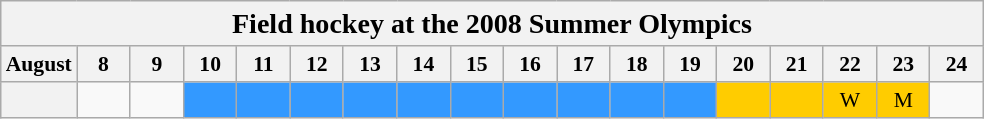<table class="wikitable" style="margin:0.5em auto;font-size:90%;text-align:center">
<tr>
<th colspan="22" style="font-size:130%">Field hockey at the 2008 Summer Olympics</th>
</tr>
<tr>
<th colspan="3">August</th>
<th style="width:2em">8</th>
<th style="width:2em">9</th>
<th style="width:2em">10</th>
<th style="width:2em">11</th>
<th style="width:2em">12</th>
<th style="width:2em">13</th>
<th style="width:2em">14</th>
<th style="width:2em">15</th>
<th style="width:2em">16</th>
<th style="width:2em">17</th>
<th style="width:2em">18</th>
<th style="width:2em">19</th>
<th style="width:2em">20</th>
<th style="width:2em">21</th>
<th style="width:2em">22</th>
<th style="width:2em">23</th>
<th style="width:2em">24</th>
</tr>
<tr>
<th colspan="3" align="left"></th>
<td></td>
<td></td>
<td bgcolor="#3399ff"></td>
<td bgcolor="#3399ff"></td>
<td bgcolor="#3399ff"></td>
<td bgcolor="#3399ff"></td>
<td bgcolor="#3399ff"></td>
<td bgcolor="#3399ff"></td>
<td bgcolor="#3399ff"></td>
<td bgcolor="#3399ff"></td>
<td bgcolor="#3399ff"></td>
<td bgcolor="#3399ff"></td>
<td bgcolor=#ffcc00></td>
<td bgcolor=#ffcc00></td>
<td bgcolor=#ffcc00>W</td>
<td bgcolor=#ffcc00>M</td>
<td></td>
</tr>
</table>
